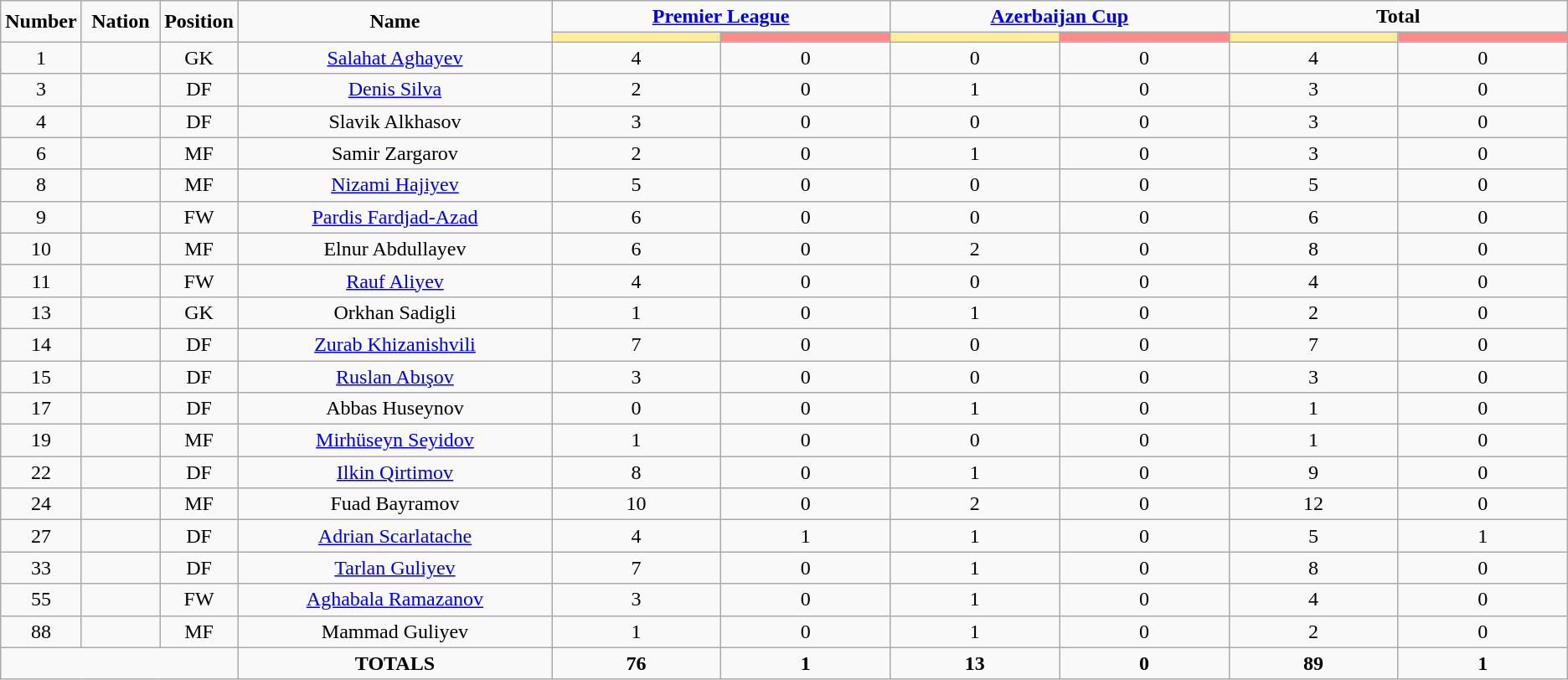<table class="wikitable" style="text-align:center;">
<tr>
<td rowspan="2"  style="width:5%; text-align:center;"><strong>Number</strong></td>
<td rowspan="2"  style="width:5%; text-align:center;"><strong>Nation</strong></td>
<td rowspan="2"  style="width:5%; text-align:center;"><strong>Position</strong></td>
<td rowspan="2"  style="width:20%; text-align:center;"><strong>Name</strong></td>
<td colspan="2" style="text-align:center;"><strong><a href='#'>Premier League</a></strong></td>
<td colspan="2" style="text-align:center;"><strong><a href='#'>Azerbaijan Cup</a></strong></td>
<td colspan="2" style="text-align:center;"><strong>Total</strong></td>
</tr>
<tr>
<th style="width:60px; background:#fe9;"></th>
<th style="width:60px; background:#ff8888;"></th>
<th style="width:60px; background:#fe9;"></th>
<th style="width:60px; background:#ff8888;"></th>
<th style="width:60px; background:#fe9;"></th>
<th style="width:60px; background:#ff8888;"></th>
</tr>
<tr>
<td>1</td>
<td></td>
<td>GK</td>
<td><a href='#'>Salahat Aghayev</a></td>
<td>4</td>
<td>0</td>
<td>0</td>
<td>0</td>
<td>4</td>
<td>0</td>
</tr>
<tr>
<td>3</td>
<td></td>
<td>DF</td>
<td><a href='#'>Denis Silva</a></td>
<td>2</td>
<td>0</td>
<td>1</td>
<td>0</td>
<td>3</td>
<td>0</td>
</tr>
<tr>
<td>4</td>
<td></td>
<td>DF</td>
<td>Slavik Alkhasov</td>
<td>3</td>
<td>0</td>
<td>0</td>
<td>0</td>
<td>3</td>
<td>0</td>
</tr>
<tr>
<td>6</td>
<td></td>
<td>MF</td>
<td>Samir Zargarov</td>
<td>2</td>
<td>0</td>
<td>1</td>
<td>0</td>
<td>3</td>
<td>0</td>
</tr>
<tr>
<td>8</td>
<td></td>
<td>MF</td>
<td><a href='#'>Nizami Hajiyev</a></td>
<td>5</td>
<td>0</td>
<td>0</td>
<td>0</td>
<td>5</td>
<td>0</td>
</tr>
<tr>
<td>9</td>
<td></td>
<td>FW</td>
<td><a href='#'>Pardis Fardjad-Azad</a></td>
<td>6</td>
<td>0</td>
<td>0</td>
<td>0</td>
<td>6</td>
<td>0</td>
</tr>
<tr>
<td>10</td>
<td></td>
<td>MF</td>
<td>Elnur Abdullayev</td>
<td>6</td>
<td>0</td>
<td>2</td>
<td>0</td>
<td>8</td>
<td>0</td>
</tr>
<tr>
<td>11</td>
<td></td>
<td>FW</td>
<td><a href='#'>Rauf Aliyev</a></td>
<td>4</td>
<td>0</td>
<td>0</td>
<td>0</td>
<td>4</td>
<td>0</td>
</tr>
<tr>
<td>13</td>
<td></td>
<td>GK</td>
<td>Orkhan Sadigli</td>
<td>1</td>
<td>0</td>
<td>1</td>
<td>0</td>
<td>2</td>
<td>0</td>
</tr>
<tr>
<td>14</td>
<td></td>
<td>DF</td>
<td><a href='#'>Zurab Khizanishvili</a></td>
<td>7</td>
<td>0</td>
<td>0</td>
<td>0</td>
<td>7</td>
<td>0</td>
</tr>
<tr>
<td>15</td>
<td></td>
<td>DF</td>
<td><a href='#'>Ruslan Abışov</a></td>
<td>3</td>
<td>0</td>
<td>0</td>
<td>0</td>
<td>3</td>
<td>0</td>
</tr>
<tr>
<td>17</td>
<td></td>
<td>DF</td>
<td>Abbas Huseynov</td>
<td>0</td>
<td>0</td>
<td>1</td>
<td>0</td>
<td>1</td>
<td>0</td>
</tr>
<tr>
<td>19</td>
<td></td>
<td>MF</td>
<td><a href='#'>Mirhüseyn Seyidov</a></td>
<td>1</td>
<td>0</td>
<td>0</td>
<td>0</td>
<td>1</td>
<td>0</td>
</tr>
<tr>
<td>22</td>
<td></td>
<td>DF</td>
<td><a href='#'>Ilkin Qirtimov</a></td>
<td>8</td>
<td>0</td>
<td>1</td>
<td>0</td>
<td>9</td>
<td>0</td>
</tr>
<tr>
<td>24</td>
<td></td>
<td>MF</td>
<td>Fuad Bayramov</td>
<td>10</td>
<td>0</td>
<td>2</td>
<td>0</td>
<td>12</td>
<td>0</td>
</tr>
<tr>
<td>27</td>
<td></td>
<td>DF</td>
<td><a href='#'>Adrian Scarlatache</a></td>
<td>4</td>
<td>1</td>
<td>1</td>
<td>0</td>
<td>5</td>
<td>1</td>
</tr>
<tr>
<td>33</td>
<td></td>
<td>DF</td>
<td><a href='#'>Tarlan Guliyev</a></td>
<td>7</td>
<td>0</td>
<td>1</td>
<td>0</td>
<td>8</td>
<td>0</td>
</tr>
<tr>
<td>55</td>
<td></td>
<td>FW</td>
<td><a href='#'>Aghabala Ramazanov</a></td>
<td>3</td>
<td>0</td>
<td>1</td>
<td>0</td>
<td>4</td>
<td>0</td>
</tr>
<tr>
<td>88</td>
<td></td>
<td>MF</td>
<td>Mammad Guliyev</td>
<td>1</td>
<td>0</td>
<td>1</td>
<td>0</td>
<td>2</td>
<td>0</td>
</tr>
<tr>
<td colspan="3"></td>
<td><strong>TOTALS</strong></td>
<td><strong>76</strong></td>
<td><strong>1</strong></td>
<td><strong>13</strong></td>
<td><strong>0</strong></td>
<td><strong>89</strong></td>
<td><strong>1</strong></td>
</tr>
</table>
